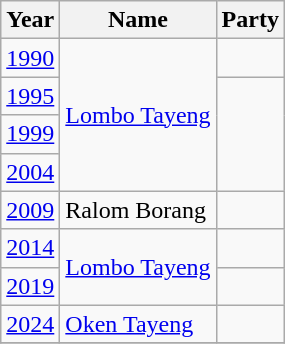<table class="wikitable sortable">
<tr>
<th>Year</th>
<th>Name</th>
<th colspan="2">Party</th>
</tr>
<tr>
<td><a href='#'>1990</a></td>
<td rowspan="4"><a href='#'>Lombo Tayeng</a></td>
<td></td>
</tr>
<tr>
<td><a href='#'>1995</a></td>
</tr>
<tr>
<td><a href='#'>1999</a></td>
</tr>
<tr>
<td><a href='#'>2004</a></td>
</tr>
<tr>
<td><a href='#'>2009</a></td>
<td>Ralom Borang</td>
<td></td>
</tr>
<tr>
<td><a href='#'>2014</a></td>
<td rowspan="2"><a href='#'>Lombo Tayeng</a></td>
<td></td>
</tr>
<tr>
<td><a href='#'>2019</a></td>
</tr>
<tr>
<td><a href='#'>2024</a></td>
<td><a href='#'>Oken Tayeng</a></td>
<td></td>
</tr>
<tr>
</tr>
</table>
